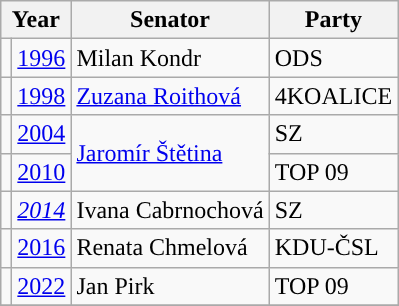<table class="wikitable">
<tr>
<th colspan="2">Year</th>
<th>Senator</th>
<th>Party</th>
</tr>
<tr>
<td style="background-color:"></td>
<td><a href='#'>1996</a></td>
<td>Milan Kondr</td>
<td>ODS</td>
</tr>
<tr>
<td style="background-color:"></td>
<td><a href='#'>1998</a></td>
<td><a href='#'>Zuzana Roithová</a></td>
<td>4KOALICE</td>
</tr>
<tr>
<td style="background-color:"></td>
<td><a href='#'>2004</a></td>
<td rowspan="2"><a href='#'>Jaromír Štětina</a></td>
<td>SZ</td>
</tr>
<tr>
<td style="background-color:"></td>
<td><a href='#'>2010</a></td>
<td>TOP 09</td>
</tr>
<tr>
<td style="background-color:"></td>
<td><a href='#'><em>2014</em></a></td>
<td>Ivana Cabrnochová</td>
<td>SZ</td>
</tr>
<tr>
<td style="background-color:"></td>
<td><a href='#'>2016</a></td>
<td>Renata Chmelová</td>
<td>KDU-ČSL</td>
</tr>
<tr>
<td style="background-color:"></td>
<td><a href='#'>2022</a></td>
<td>Jan Pirk</td>
<td>TOP 09</td>
</tr>
<tr>
</tr>
</table>
